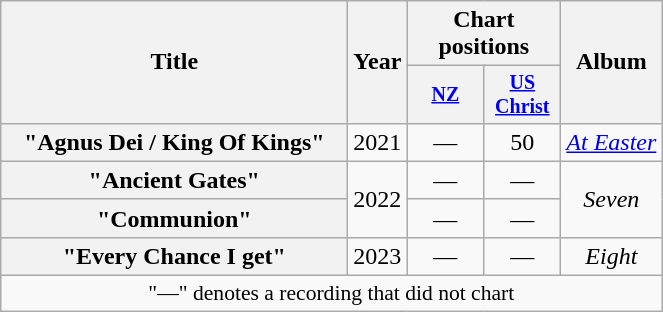<table class="wikitable plainrowheaders" style="text-align:center;">
<tr>
<th rowspan="2" style="width:14em;">Title</th>
<th rowspan="2">Year</th>
<th colspan="2">Chart positions</th>
<th rowspan="2">Album</th>
</tr>
<tr style="font-size:smaller;">
<th width="45"><a href='#'>NZ</a><br></th>
<th width="45"><a href='#'>US<br>Christ</a><br></th>
</tr>
<tr>
<th scope="row">"Agnus Dei / King Of Kings"<br></th>
<td>2021</td>
<td>—</td>
<td>50</td>
<td><em><a href='#'>At Easter</a></em></td>
</tr>
<tr>
<th scope="row">"Ancient Gates"</th>
<td rowspan="2">2022</td>
<td>—</td>
<td>—</td>
<td rowspan="2"><em>Seven</em></td>
</tr>
<tr>
<th scope="row">"Communion"</th>
<td>—</td>
<td>—</td>
</tr>
<tr>
<th scope="row">"Every Chance I get"</th>
<td rowspan="1">2023</td>
<td>—</td>
<td>—</td>
<td rowspan="1"><em>Eight</em></td>
</tr>
<tr>
<td colspan="5" style="font-size:90%">"—" denotes a recording that did not chart</td>
</tr>
</table>
